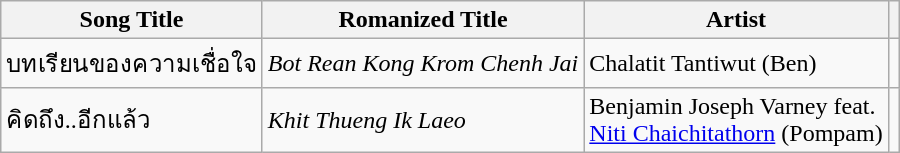<table class="wikitable">
<tr>
<th>Song Title</th>
<th>Romanized Title</th>
<th>Artist</th>
<th></th>
</tr>
<tr>
<td>บทเรียนของความเชื่อใจ</td>
<td><em>Bot Rean Kong Krom Chenh Jai</em></td>
<td>Chalatit Tantiwut (Ben)</td>
<td style="text-align: center;"></td>
</tr>
<tr>
<td>คิดถึง..อีกแล้ว</td>
<td><em>Khit Thueng Ik Laeo</em></td>
<td>Benjamin Joseph Varney feat.<br><a href='#'>Niti Chaichitathorn</a> (Pompam)</td>
<td style="text-align: center;"></td>
</tr>
</table>
